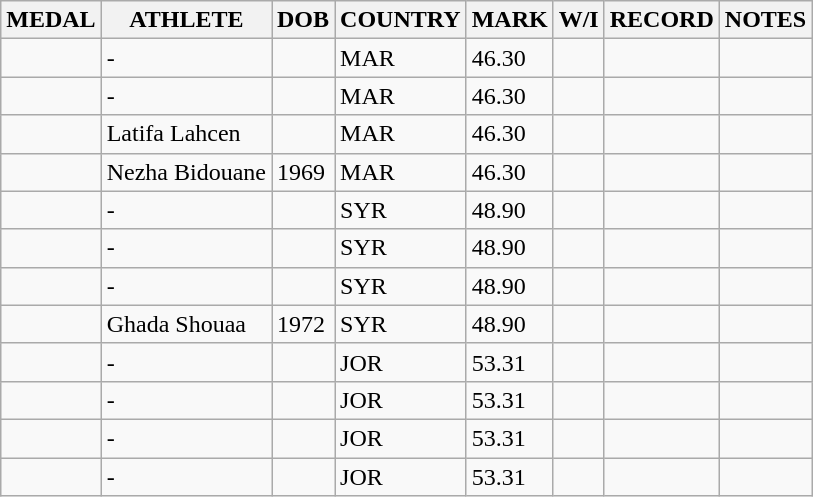<table class="wikitable">
<tr>
<th>MEDAL</th>
<th>ATHLETE</th>
<th>DOB</th>
<th>COUNTRY</th>
<th>MARK</th>
<th>W/I</th>
<th>RECORD</th>
<th>NOTES</th>
</tr>
<tr>
<td></td>
<td>-</td>
<td></td>
<td>MAR</td>
<td>46.30</td>
<td></td>
<td></td>
<td></td>
</tr>
<tr>
<td></td>
<td>-</td>
<td></td>
<td>MAR</td>
<td>46.30</td>
<td></td>
<td></td>
<td></td>
</tr>
<tr>
<td></td>
<td>Latifa Lahcen</td>
<td></td>
<td>MAR</td>
<td>46.30</td>
<td></td>
<td></td>
<td></td>
</tr>
<tr>
<td></td>
<td>Nezha Bidouane</td>
<td>1969</td>
<td>MAR</td>
<td>46.30</td>
<td></td>
<td></td>
<td></td>
</tr>
<tr>
<td></td>
<td>-</td>
<td></td>
<td>SYR</td>
<td>48.90</td>
<td></td>
<td></td>
<td></td>
</tr>
<tr>
<td></td>
<td>-</td>
<td></td>
<td>SYR</td>
<td>48.90</td>
<td></td>
<td></td>
<td></td>
</tr>
<tr>
<td></td>
<td>-</td>
<td></td>
<td>SYR</td>
<td>48.90</td>
<td></td>
<td></td>
<td></td>
</tr>
<tr>
<td></td>
<td>Ghada Shouaa</td>
<td>1972</td>
<td>SYR</td>
<td>48.90</td>
<td></td>
<td></td>
<td></td>
</tr>
<tr>
<td></td>
<td>-</td>
<td></td>
<td>JOR</td>
<td>53.31</td>
<td></td>
<td></td>
<td></td>
</tr>
<tr>
<td></td>
<td>-</td>
<td></td>
<td>JOR</td>
<td>53.31</td>
<td></td>
<td></td>
<td></td>
</tr>
<tr>
<td></td>
<td>-</td>
<td></td>
<td>JOR</td>
<td>53.31</td>
<td></td>
<td></td>
<td></td>
</tr>
<tr>
<td></td>
<td>-</td>
<td></td>
<td>JOR</td>
<td>53.31</td>
<td></td>
<td></td>
<td></td>
</tr>
</table>
